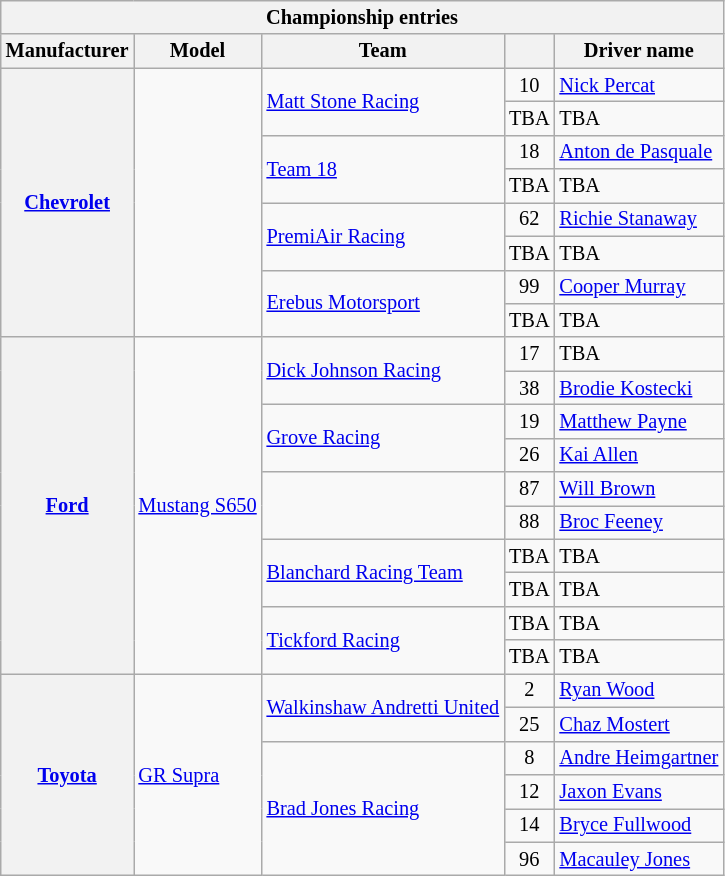<table class="wikitable"  style="font-size:85%;">
<tr>
<th colspan="5">Championship entries</th>
</tr>
<tr>
<th>Manufacturer</th>
<th>Model</th>
<th>Team</th>
<th></th>
<th>Driver name</th>
</tr>
<tr>
<th rowspan="8"><a href='#'>Chevrolet</a></th>
<td rowspan="8"></td>
<td rowspan="2"><a href='#'>Matt Stone Racing</a></td>
<td align="center">10</td>
<td> <a href='#'>Nick Percat</a></td>
</tr>
<tr>
<td align="center">TBA</td>
<td> TBA</td>
</tr>
<tr>
<td rowspan="2"><a href='#'>Team 18</a></td>
<td align="center">18</td>
<td> <a href='#'>Anton de Pasquale</a></td>
</tr>
<tr>
<td align="center">TBA</td>
<td> TBA</td>
</tr>
<tr>
<td rowspan="2"><a href='#'>PremiAir Racing</a></td>
<td align="center">62</td>
<td> <a href='#'>Richie Stanaway</a></td>
</tr>
<tr>
<td align="center">TBA</td>
<td> TBA</td>
</tr>
<tr>
<td rowspan="2"><a href='#'>Erebus Motorsport</a></td>
<td align="center">99</td>
<td> <a href='#'>Cooper Murray</a></td>
</tr>
<tr>
<td align="center">TBA</td>
<td> TBA</td>
</tr>
<tr>
<th rowspan="10"><a href='#'>Ford</a></th>
<td rowspan="10"><a href='#'>Mustang S650</a></td>
<td rowspan="2"><a href='#'>Dick Johnson Racing</a></td>
<td align="center">17</td>
<td> TBA</td>
</tr>
<tr>
<td align="center">38</td>
<td> <a href='#'>Brodie Kostecki</a></td>
</tr>
<tr>
<td rowspan="2"><a href='#'>Grove Racing</a></td>
<td align="center">19</td>
<td> <a href='#'>Matthew Payne</a></td>
</tr>
<tr>
<td align="center">26</td>
<td> <a href='#'>Kai Allen</a></td>
</tr>
<tr>
<td rowspan="2"></td>
<td align="center">87</td>
<td> <a href='#'>Will Brown</a></td>
</tr>
<tr>
<td align="center">88</td>
<td> <a href='#'>Broc Feeney</a></td>
</tr>
<tr>
<td rowspan="2"><a href='#'>Blanchard Racing Team</a></td>
<td>TBA</td>
<td> TBA</td>
</tr>
<tr>
<td align="center">TBA</td>
<td> TBA</td>
</tr>
<tr>
<td rowspan="2"><a href='#'>Tickford Racing</a></td>
<td align="center">TBA</td>
<td> TBA</td>
</tr>
<tr>
<td align="center">TBA</td>
<td> TBA</td>
</tr>
<tr>
<th rowspan="6"><a href='#'>Toyota</a></th>
<td rowspan="6"><a href='#'>GR Supra</a></td>
<td rowspan="2"><a href='#'>Walkinshaw Andretti United</a></td>
<td align="center">2</td>
<td> <a href='#'>Ryan Wood</a></td>
</tr>
<tr>
<td align="center">25</td>
<td> <a href='#'>Chaz Mostert</a></td>
</tr>
<tr>
<td rowspan="4"><a href='#'>Brad Jones Racing</a></td>
<td align="center">8</td>
<td> <a href='#'>Andre Heimgartner</a></td>
</tr>
<tr>
<td align="center">12</td>
<td> <a href='#'>Jaxon Evans</a></td>
</tr>
<tr>
<td align="center">14</td>
<td> <a href='#'>Bryce Fullwood</a></td>
</tr>
<tr>
<td align="center">96</td>
<td> <a href='#'>Macauley Jones</a></td>
</tr>
</table>
